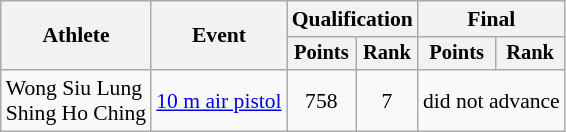<table class=wikitable style=font-size:90%;text-align:center>
<tr>
<th rowspan="2">Athlete</th>
<th rowspan="2">Event</th>
<th colspan=2>Qualification</th>
<th colspan=2>Final</th>
</tr>
<tr style="font-size:95%">
<th>Points</th>
<th>Rank</th>
<th>Points</th>
<th>Rank</th>
</tr>
<tr>
<td align=left>Wong Siu Lung<br>Shing Ho Ching</td>
<td align=left><a href='#'>10 m air pistol</a></td>
<td>758</td>
<td>7</td>
<td colspan=2>did not advance</td>
</tr>
</table>
